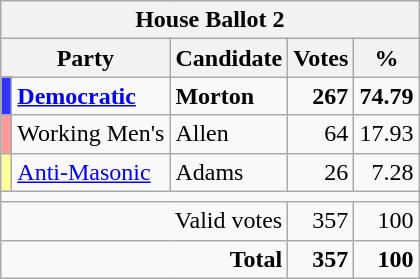<table class=wikitable style=text-align:right>
<tr>
<th colspan="5">House Ballot 2</th>
</tr>
<tr>
<th colspan=2>Party</th>
<th>Candidate</th>
<th>Votes</th>
<th>%</th>
</tr>
<tr>
<td bgcolor=#3333FF></td>
<td align=left><strong><a href='#'>Democratic</a></strong></td>
<td align=left><strong>Morton</strong></td>
<td><strong>267</strong></td>
<td><strong>74.79</strong></td>
</tr>
<tr>
<td bgcolor=#ff9999></td>
<td align=left>Working Men's</td>
<td align=left>Allen</td>
<td>64</td>
<td>17.93</td>
</tr>
<tr>
<td bgcolor=#FFFF99></td>
<td align=left><a href='#'>Anti-Masonic</a></td>
<td align=left>Adams</td>
<td>26</td>
<td>7.28</td>
</tr>
<tr>
<td colspan=12></td>
</tr>
<tr>
<td colspan=3>Valid votes</td>
<td>357</td>
<td>100</td>
</tr>
<tr>
<td colspan=3><strong>Total</strong></td>
<td><strong>357</strong></td>
<td><strong>100</strong></td>
</tr>
</table>
